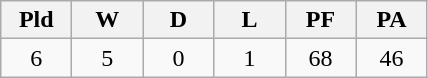<table class="wikitable" style="text-align:center">
<tr>
<th width=40px>Pld</th>
<th width=40px>W</th>
<th width=40px>D</th>
<th width=40px>L</th>
<th width=40px>PF</th>
<th width=40px>PA</th>
</tr>
<tr>
<td>6</td>
<td>5</td>
<td>0</td>
<td>1</td>
<td>68</td>
<td>46</td>
</tr>
</table>
